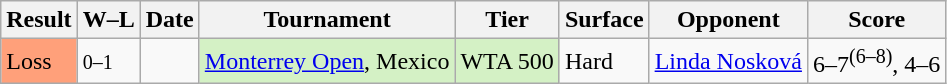<table class="sortable wikitable">
<tr>
<th>Result</th>
<th class="unsortable">W–L</th>
<th>Date</th>
<th>Tournament</th>
<th>Tier</th>
<th>Surface</th>
<th>Opponent</th>
<th class="unsortable">Score</th>
</tr>
<tr>
<td bgcolor=ffa07a>Loss</td>
<td><small>0–1</small></td>
<td><a href='#'></a></td>
<td style=background:#d4f1c5><a href='#'>Monterrey Open</a>, Mexico</td>
<td style=background:#d4f1c5>WTA 500</td>
<td>Hard</td>
<td> <a href='#'>Linda Nosková</a></td>
<td>6–7<sup>(6–8)</sup>, 4–6</td>
</tr>
</table>
